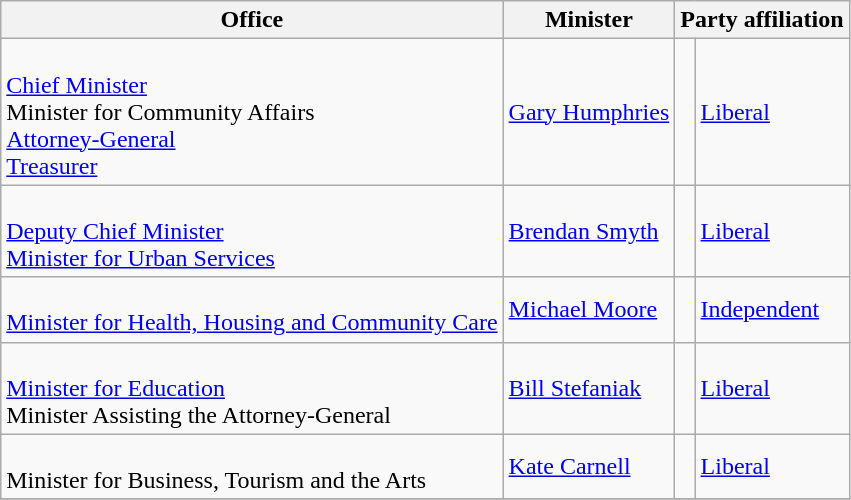<table class="wikitable">
<tr>
<th>Office</th>
<th>Minister</th>
<th colspan=2>Party affiliation</th>
</tr>
<tr>
<td><br><a href='#'>Chief Minister</a><br>
Minister for Community Affairs<br>
<a href='#'>Attorney-General</a><br>
<a href='#'>Treasurer</a></td>
<td><a href='#'>Gary Humphries</a></td>
<td> </td>
<td><a href='#'>Liberal</a></td>
</tr>
<tr>
<td><br><a href='#'>Deputy Chief Minister</a><br>
<a href='#'>Minister for Urban Services</a></td>
<td><a href='#'>Brendan Smyth</a></td>
<td> </td>
<td><a href='#'>Liberal</a></td>
</tr>
<tr>
<td><br><a href='#'>Minister for Health, Housing and Community Care</a></td>
<td><a href='#'>Michael Moore</a></td>
<td> </td>
<td><a href='#'>Independent</a></td>
</tr>
<tr>
<td><br><a href='#'>Minister for Education</a><br>
Minister Assisting the Attorney-General</td>
<td><a href='#'>Bill Stefaniak</a></td>
<td> </td>
<td><a href='#'>Liberal</a></td>
</tr>
<tr>
<td><br>Minister for Business, Tourism and the Arts</td>
<td><a href='#'>Kate Carnell</a></td>
<td> </td>
<td><a href='#'>Liberal</a></td>
</tr>
<tr>
</tr>
</table>
